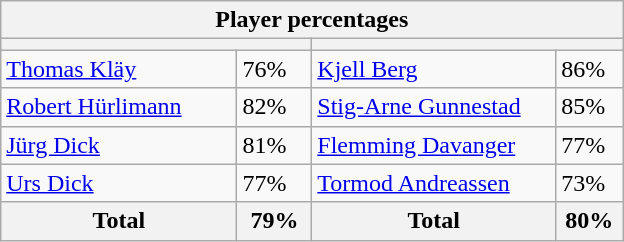<table class="wikitable">
<tr>
<th colspan="4" style="width:400px;">Player percentages</th>
</tr>
<tr>
<th colspan="2" style="width:200px;"></th>
<th colspan="2" style="width:200px;"></th>
</tr>
<tr>
<td><a href='#'>Thomas Kläy</a></td>
<td>76%</td>
<td><a href='#'>Kjell Berg</a></td>
<td>86%</td>
</tr>
<tr>
<td><a href='#'>Robert Hürlimann</a></td>
<td>82%</td>
<td><a href='#'>Stig-Arne Gunnestad</a></td>
<td>85%</td>
</tr>
<tr>
<td><a href='#'>Jürg Dick</a></td>
<td>81%</td>
<td><a href='#'>Flemming Davanger</a></td>
<td>77%</td>
</tr>
<tr>
<td><a href='#'>Urs Dick</a></td>
<td>77%</td>
<td><a href='#'>Tormod Andreassen</a></td>
<td>73%</td>
</tr>
<tr>
<th>Total</th>
<th>79%</th>
<th>Total</th>
<th>80%</th>
</tr>
</table>
